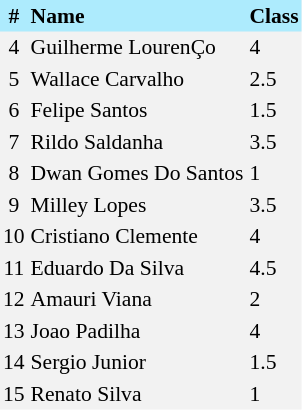<table border=0 cellpadding=2 cellspacing=0  |- bgcolor=#F2F2F2 style="text-align:center; font-size:90%;">
<tr bgcolor=#ADEBFD>
<th>#</th>
<th align=left>Name</th>
<th align=left>Class</th>
</tr>
<tr>
<td>4</td>
<td align=left>Guilherme LourenÇo</td>
<td align=left>4</td>
</tr>
<tr>
<td>5</td>
<td align=left>Wallace Carvalho</td>
<td align=left>2.5</td>
</tr>
<tr>
<td>6</td>
<td align=left>Felipe Santos</td>
<td align=left>1.5</td>
</tr>
<tr>
<td>7</td>
<td align=left>Rildo Saldanha</td>
<td align=left>3.5</td>
</tr>
<tr>
<td>8</td>
<td align=left>Dwan Gomes Do Santos</td>
<td align=left>1</td>
</tr>
<tr>
<td>9</td>
<td align=left>Milley Lopes</td>
<td align=left>3.5</td>
</tr>
<tr>
<td>10</td>
<td align=left>Cristiano Clemente</td>
<td align=left>4</td>
</tr>
<tr>
<td>11</td>
<td align=left>Eduardo Da Silva</td>
<td align=left>4.5</td>
</tr>
<tr>
<td>12</td>
<td align=left>Amauri Viana</td>
<td align=left>2</td>
</tr>
<tr>
<td>13</td>
<td align=left>Joao Padilha</td>
<td align=left>4</td>
</tr>
<tr>
<td>14</td>
<td align=left>Sergio Junior</td>
<td align=left>1.5</td>
</tr>
<tr>
<td>15</td>
<td align=left>Renato Silva</td>
<td align=left>1</td>
</tr>
</table>
